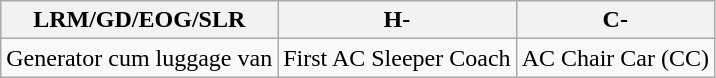<table class="wikitable">
<tr>
<th>LRM/GD/EOG/SLR</th>
<th>H-</th>
<th>C-</th>
</tr>
<tr>
<td>Generator cum luggage van</td>
<td>First AC Sleeper Coach</td>
<td>AC Chair Car (CC)</td>
</tr>
</table>
